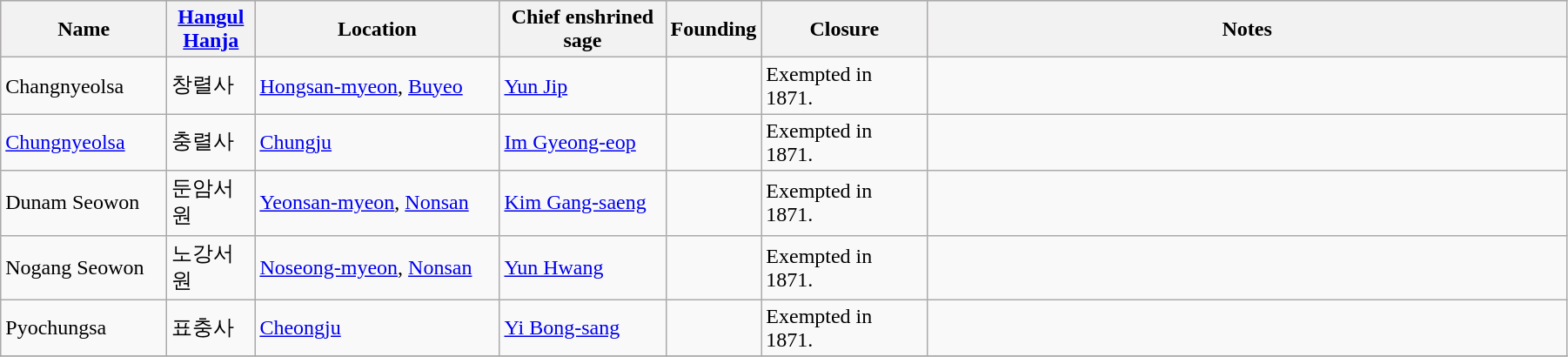<table class="wikitable sortable" width="95%">
<tr bgcolor="pink">
<th width="120px">Name</th>
<th width="60px"><a href='#'>Hangul</a><br><a href='#'>Hanja</a></th>
<th width="180px">Location</th>
<th width="120px">Chief enshrined sage</th>
<th width="60px">Founding</th>
<th width="120px">Closure</th>
<th>Notes</th>
</tr>
<tr>
<td>Changnyeolsa</td>
<td>창렬사<br></td>
<td><a href='#'>Hongsan-myeon</a>, <a href='#'>Buyeo</a></td>
<td><a href='#'>Yun Jip</a></td>
<td></td>
<td>Exempted in 1871.</td>
<td></td>
</tr>
<tr>
<td><a href='#'>Chungnyeolsa</a></td>
<td>충렬사<br></td>
<td><a href='#'>Chungju</a></td>
<td><a href='#'>Im Gyeong-eop</a></td>
<td></td>
<td>Exempted in 1871.</td>
<td></td>
</tr>
<tr>
<td>Dunam Seowon</td>
<td>둔암서원<br></td>
<td><a href='#'>Yeonsan-myeon</a>, <a href='#'>Nonsan</a></td>
<td><a href='#'>Kim Gang-saeng</a></td>
<td></td>
<td>Exempted in 1871.</td>
<td></td>
</tr>
<tr>
<td>Nogang Seowon</td>
<td>노강서원<br></td>
<td><a href='#'>Noseong-myeon</a>, <a href='#'>Nonsan</a></td>
<td><a href='#'>Yun Hwang</a></td>
<td></td>
<td>Exempted in 1871.</td>
<td></td>
</tr>
<tr>
<td>Pyochungsa</td>
<td>표충사<br></td>
<td><a href='#'>Cheongju</a></td>
<td><a href='#'>Yi Bong-sang</a></td>
<td></td>
<td>Exempted in 1871.</td>
<td></td>
</tr>
<tr>
</tr>
</table>
